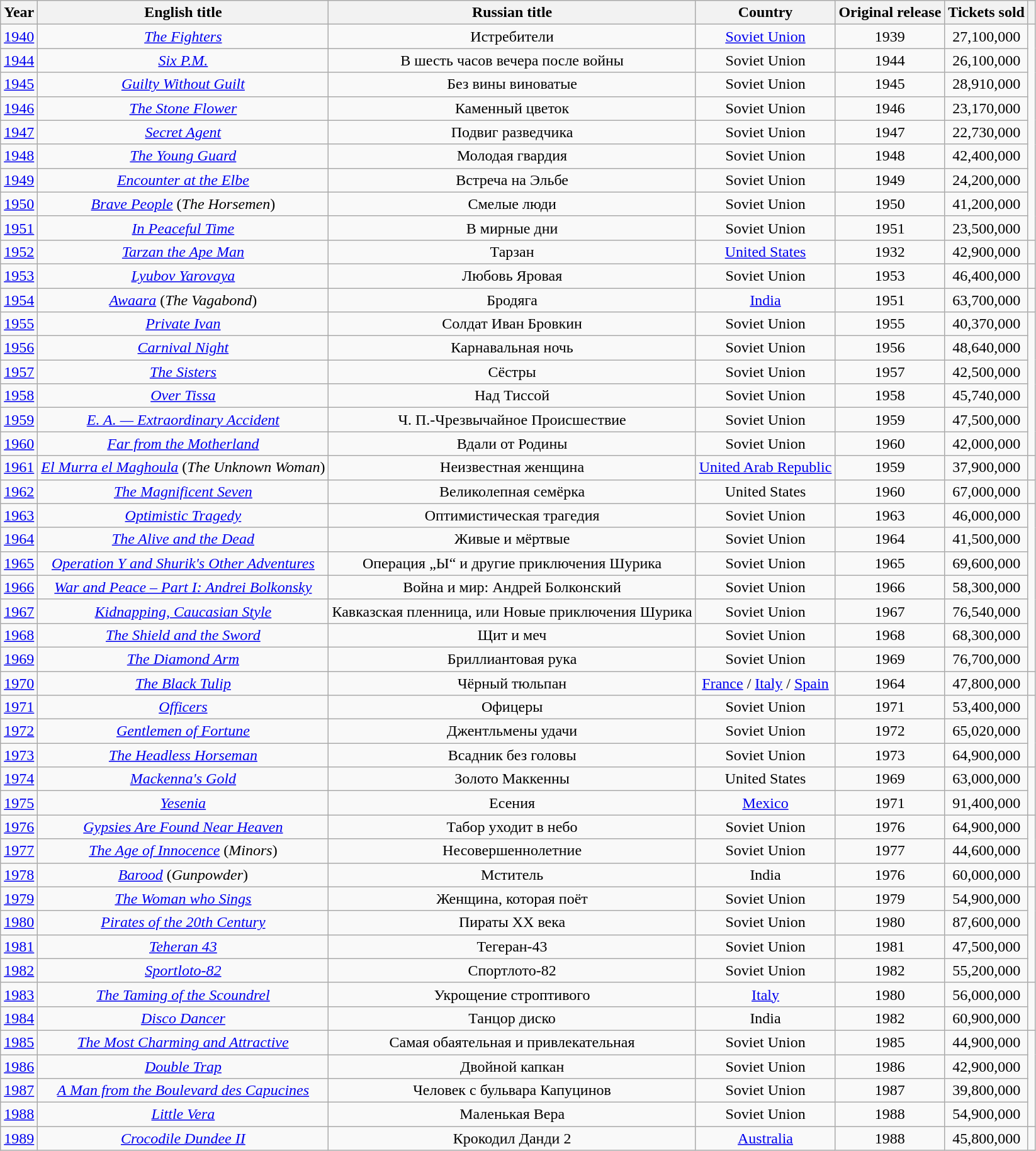<table class="wikitable sortable" style="text-align:center">
<tr>
<th>Year</th>
<th>English title</th>
<th>Russian title</th>
<th>Country</th>
<th>Original release</th>
<th>Tickets sold</th>
<th class="unsortable"></th>
</tr>
<tr>
<td><a href='#'>1940</a></td>
<td><em><a href='#'>The Fighters</a></em></td>
<td>Истребители</td>
<td><a href='#'>Soviet Union</a></td>
<td>1939</td>
<td>27,100,000</td>
<td rowspan="9"></td>
</tr>
<tr>
<td><a href='#'>1944</a></td>
<td><em><a href='#'>Six P.M.</a></em></td>
<td>В шесть часов вечера после войны</td>
<td>Soviet Union</td>
<td>1944</td>
<td>26,100,000</td>
</tr>
<tr>
<td><a href='#'>1945</a></td>
<td><em><a href='#'>Guilty Without Guilt</a></em></td>
<td>Без вины виноватые</td>
<td>Soviet Union</td>
<td>1945</td>
<td>28,910,000</td>
</tr>
<tr>
<td><a href='#'>1946</a></td>
<td><em><a href='#'>The Stone Flower</a></em></td>
<td>Каменный цветок</td>
<td>Soviet Union</td>
<td>1946</td>
<td>23,170,000</td>
</tr>
<tr>
<td><a href='#'>1947</a></td>
<td><em><a href='#'>Secret Agent</a></em></td>
<td>Подвиг разведчика</td>
<td>Soviet Union</td>
<td>1947</td>
<td>22,730,000</td>
</tr>
<tr>
<td><a href='#'>1948</a></td>
<td><em><a href='#'>The Young Guard</a></em></td>
<td>Молодая гвардия</td>
<td>Soviet Union</td>
<td>1948</td>
<td>42,400,000</td>
</tr>
<tr>
<td><a href='#'>1949</a></td>
<td><em><a href='#'>Encounter at the Elbe</a></em></td>
<td>Встреча на Эльбе</td>
<td>Soviet Union</td>
<td>1949</td>
<td>24,200,000</td>
</tr>
<tr>
<td><a href='#'>1950</a></td>
<td><em><a href='#'>Brave People</a></em> (<em>The Horsemen</em>)</td>
<td>Смелые люди</td>
<td>Soviet Union</td>
<td>1950</td>
<td>41,200,000</td>
</tr>
<tr>
<td><a href='#'>1951</a></td>
<td><em><a href='#'>In Peaceful Time</a></em></td>
<td>В мирные дни</td>
<td>Soviet Union</td>
<td>1951</td>
<td>23,500,000</td>
</tr>
<tr>
<td><a href='#'>1952</a></td>
<td><a href='#'><em>Tarzan the Ape Man</em></a></td>
<td>Тарзан</td>
<td><a href='#'>United States</a></td>
<td>1932</td>
<td>42,900,000</td>
<td></td>
</tr>
<tr>
<td><a href='#'>1953</a></td>
<td><em><a href='#'>Lyubov Yarovaya</a></em></td>
<td>Любовь Яровая</td>
<td>Soviet Union</td>
<td>1953</td>
<td>46,400,000</td>
<td></td>
</tr>
<tr>
<td><a href='#'>1954</a></td>
<td><em><a href='#'>Awaara</a></em> (<em>The Vagabond</em>)</td>
<td>Бродяга</td>
<td><a href='#'>India</a></td>
<td>1951</td>
<td>63,700,000</td>
<td></td>
</tr>
<tr>
<td><a href='#'>1955</a></td>
<td><em><a href='#'>Private Ivan</a></em></td>
<td>Солдат Иван Бровкин</td>
<td>Soviet Union</td>
<td>1955</td>
<td>40,370,000</td>
<td rowspan="6"></td>
</tr>
<tr>
<td><a href='#'>1956</a></td>
<td><em><a href='#'>Carnival Night</a></em></td>
<td>Карнавальная ночь</td>
<td>Soviet Union</td>
<td>1956</td>
<td>48,640,000</td>
</tr>
<tr>
<td><a href='#'>1957</a></td>
<td><em><a href='#'>The Sisters</a></em></td>
<td>Сёстры</td>
<td>Soviet Union</td>
<td>1957</td>
<td>42,500,000</td>
</tr>
<tr>
<td><a href='#'>1958</a></td>
<td><em><a href='#'>Over Tissa</a></em></td>
<td>Над Тиссой</td>
<td>Soviet Union</td>
<td>1958</td>
<td>45,740,000</td>
</tr>
<tr>
<td><a href='#'>1959</a></td>
<td><em><a href='#'>E. A. — Extraordinary Accident</a></em></td>
<td>Ч. П.-Чрезвычайное Происшествие</td>
<td>Soviet Union</td>
<td>1959</td>
<td>47,500,000</td>
</tr>
<tr>
<td><a href='#'>1960</a></td>
<td><em><a href='#'>Far from the Motherland</a></em></td>
<td>Вдали от Родины</td>
<td>Soviet Union</td>
<td>1960</td>
<td>42,000,000</td>
</tr>
<tr>
<td><a href='#'>1961</a></td>
<td><em><a href='#'>El Murra el Maghoula</a></em> (<em>The Unknown Woman</em>)</td>
<td>Неизвестная женщина</td>
<td><a href='#'>United Arab Republic</a></td>
<td>1959</td>
<td>37,900,000</td>
<td></td>
</tr>
<tr>
<td><a href='#'>1962</a></td>
<td><em><a href='#'>The Magnificent Seven</a></em></td>
<td>Великолепная семёрка</td>
<td>United States</td>
<td>1960</td>
<td>67,000,000</td>
<td></td>
</tr>
<tr>
<td><a href='#'>1963</a></td>
<td><em><a href='#'>Optimistic Tragedy</a></em></td>
<td>Оптимистическая трагедия</td>
<td>Soviet Union</td>
<td>1963</td>
<td>46,000,000</td>
<td rowspan="7"></td>
</tr>
<tr>
<td><a href='#'>1964</a></td>
<td><em><a href='#'>The Alive and the Dead</a></em></td>
<td>Живые и мёртвые</td>
<td>Soviet Union</td>
<td>1964</td>
<td>41,500,000</td>
</tr>
<tr>
<td><a href='#'>1965</a></td>
<td><em><a href='#'>Operation Y and Shurik's Other Adventures</a> </em></td>
<td>Операция „Ы“ и другие приключения Шурика</td>
<td>Soviet Union</td>
<td>1965</td>
<td>69,600,000</td>
</tr>
<tr>
<td><a href='#'>1966</a></td>
<td><em><a href='#'>War and Peace – Part I: Andrei Bolkonsky</a></em></td>
<td>Война и мир: Андрей Болконский</td>
<td>Soviet Union</td>
<td>1966</td>
<td>58,300,000</td>
</tr>
<tr>
<td><a href='#'>1967</a></td>
<td><em><a href='#'>Kidnapping, Caucasian Style</a></em></td>
<td>Кавказская пленница, или Новые приключения Шурика</td>
<td>Soviet Union</td>
<td>1967</td>
<td>76,540,000</td>
</tr>
<tr>
<td><a href='#'>1968</a></td>
<td><em><a href='#'>The Shield and the Sword</a></em></td>
<td>Щит и меч</td>
<td>Soviet Union</td>
<td>1968</td>
<td>68,300,000</td>
</tr>
<tr>
<td><a href='#'>1969</a></td>
<td><em><a href='#'>The Diamond Arm</a></em></td>
<td>Бриллиантовая рука</td>
<td>Soviet Union</td>
<td>1969</td>
<td>76,700,000</td>
</tr>
<tr>
<td><a href='#'>1970</a></td>
<td><a href='#'><em>The Black Tulip</em></a></td>
<td>Чёрный тюльпан</td>
<td><a href='#'>France</a> / <a href='#'>Italy</a> / <a href='#'>Spain</a></td>
<td>1964</td>
<td>47,800,000</td>
<td></td>
</tr>
<tr>
<td><a href='#'>1971</a></td>
<td><em><a href='#'>Officers</a></em></td>
<td>Офицеры</td>
<td>Soviet Union</td>
<td>1971</td>
<td>53,400,000</td>
<td rowspan="3"></td>
</tr>
<tr>
<td><a href='#'>1972</a></td>
<td><em><a href='#'>Gentlemen of Fortune</a></em></td>
<td>Джентльмены удачи</td>
<td>Soviet Union</td>
<td>1972</td>
<td>65,020,000</td>
</tr>
<tr>
<td><a href='#'>1973</a></td>
<td><em><a href='#'>The Headless Horseman</a></em></td>
<td>Всадник без головы</td>
<td>Soviet Union</td>
<td>1973</td>
<td>64,900,000</td>
</tr>
<tr>
<td><a href='#'>1974</a></td>
<td><em><a href='#'>Mackenna's Gold</a></em></td>
<td>Золото Маккенны</td>
<td>United States</td>
<td>1969</td>
<td>63,000,000</td>
<td rowspan="2"></td>
</tr>
<tr>
<td><a href='#'>1975</a></td>
<td><em><a href='#'>Yesenia</a></em></td>
<td>Есения</td>
<td><a href='#'>Mexico</a></td>
<td>1971</td>
<td>91,400,000</td>
</tr>
<tr>
<td><a href='#'>1976</a></td>
<td><em><a href='#'>Gypsies Are Found Near Heaven</a></em></td>
<td>Табор уходит в небо</td>
<td>Soviet Union</td>
<td>1976</td>
<td>64,900,000</td>
<td rowspan="2"></td>
</tr>
<tr>
<td><a href='#'>1977</a></td>
<td><em><a href='#'>The Age of Innocence</a></em> (<em>Minors</em>)</td>
<td>Несовершеннолетние</td>
<td>Soviet Union</td>
<td>1977</td>
<td>44,600,000</td>
</tr>
<tr>
<td><a href='#'>1978</a></td>
<td><a href='#'><em>Barood</em></a> (<em>Gunpowder</em>)</td>
<td>Мститель</td>
<td>India</td>
<td>1976</td>
<td>60,000,000</td>
<td></td>
</tr>
<tr>
<td><a href='#'>1979</a></td>
<td><em><a href='#'>The Woman who Sings</a></em></td>
<td>Женщина, которая поёт</td>
<td>Soviet Union</td>
<td>1979</td>
<td>54,900,000</td>
<td rowspan="4"></td>
</tr>
<tr>
<td><a href='#'>1980</a></td>
<td><em><a href='#'>Pirates of the 20th Century</a></em></td>
<td>Пираты ХХ века</td>
<td>Soviet Union</td>
<td>1980</td>
<td>87,600,000</td>
</tr>
<tr>
<td><a href='#'>1981</a></td>
<td><em><a href='#'>Teheran 43</a></em></td>
<td>Тегеран-43</td>
<td>Soviet Union</td>
<td>1981</td>
<td>47,500,000</td>
</tr>
<tr>
<td><a href='#'>1982</a></td>
<td><em><a href='#'>Sportloto-82</a></em></td>
<td>Спортлото-82</td>
<td>Soviet Union</td>
<td>1982</td>
<td>55,200,000</td>
</tr>
<tr>
<td><a href='#'>1983</a></td>
<td><em><a href='#'>The Taming of the Scoundrel</a></em></td>
<td>Укрощение строптивого</td>
<td><a href='#'>Italy</a></td>
<td>1980</td>
<td>56,000,000</td>
<td rowspan="2"></td>
</tr>
<tr>
<td><a href='#'>1984</a></td>
<td><em><a href='#'>Disco Dancer</a></em></td>
<td>Танцор диско</td>
<td>India</td>
<td>1982</td>
<td>60,900,000</td>
</tr>
<tr>
<td><a href='#'>1985</a></td>
<td><em><a href='#'>The Most Charming and Attractive</a></em></td>
<td>Самая обаятельная и привлекательная</td>
<td>Soviet Union</td>
<td>1985</td>
<td>44,900,000</td>
<td rowspan="4"></td>
</tr>
<tr>
<td><a href='#'>1986</a></td>
<td><em><a href='#'>Double Trap</a></em></td>
<td>Двойной капкан</td>
<td>Soviet Union</td>
<td>1986</td>
<td>42,900,000</td>
</tr>
<tr>
<td><a href='#'>1987</a></td>
<td><em><a href='#'>A Man from the Boulevard des Capucines</a></em></td>
<td>Человек с бульвара Капуцинов</td>
<td>Soviet Union</td>
<td>1987</td>
<td>39,800,000</td>
</tr>
<tr>
<td><a href='#'>1988</a></td>
<td><em><a href='#'>Little Vera</a></em></td>
<td>Маленькая Вера</td>
<td>Soviet Union</td>
<td>1988</td>
<td>54,900,000</td>
</tr>
<tr>
<td><a href='#'>1989</a></td>
<td><em><a href='#'>Crocodile Dundee II</a></em></td>
<td>Крокодил Данди 2</td>
<td><a href='#'>Australia</a></td>
<td>1988</td>
<td>45,800,000</td>
<td></td>
</tr>
</table>
